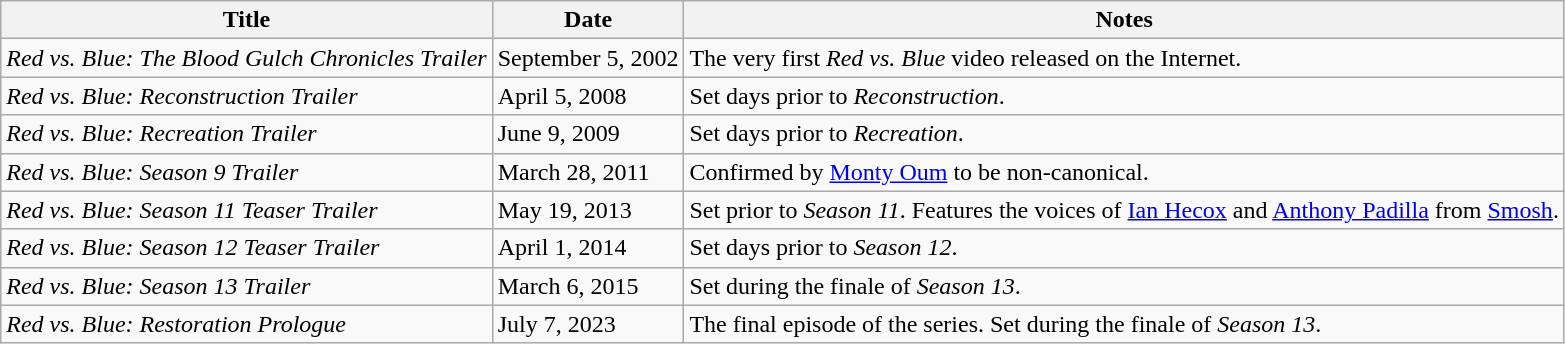<table class="wikitable">
<tr>
<th>Title</th>
<th>Date</th>
<th>Notes</th>
</tr>
<tr>
<td><em>Red vs. Blue: The Blood Gulch Chronicles Trailer</em></td>
<td>September 5, 2002</td>
<td>The very first <em>Red vs. Blue</em> video released on the Internet.</td>
</tr>
<tr>
<td><em>Red vs. Blue: Reconstruction Trailer</em></td>
<td>April 5, 2008</td>
<td>Set days prior to <em>Reconstruction</em>.</td>
</tr>
<tr>
<td><em>Red vs. Blue: Recreation Trailer</em></td>
<td>June 9, 2009</td>
<td>Set days prior to <em>Recreation</em>.</td>
</tr>
<tr>
<td><em>Red vs. Blue: Season 9 Trailer</em></td>
<td>March 28, 2011</td>
<td>Confirmed by <a href='#'>Monty Oum</a> to be non-canonical.</td>
</tr>
<tr>
<td><em>Red vs. Blue: Season 11 Teaser Trailer</em></td>
<td>May 19, 2013</td>
<td>Set prior to <em>Season 11</em>. Features the voices of <a href='#'>Ian Hecox</a> and <a href='#'>Anthony Padilla</a> from <a href='#'>Smosh</a>.</td>
</tr>
<tr>
<td><em>Red vs. Blue: Season 12 Teaser Trailer</em></td>
<td>April 1, 2014</td>
<td>Set days prior to <em>Season 12</em>.</td>
</tr>
<tr>
<td><em>Red vs. Blue: Season 13 Trailer</em></td>
<td>March 6, 2015</td>
<td>Set during the finale of <em>Season 13</em>.</td>
</tr>
<tr>
<td><em>Red vs. Blue: Restoration Prologue</em></td>
<td>July 7, 2023</td>
<td>The final episode of the series. Set during the finale of <em>Season 13</em>.</td>
</tr>
</table>
